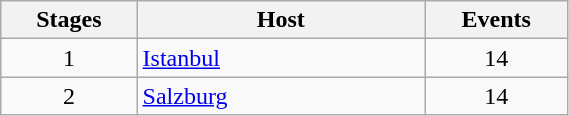<table class="wikitable" style="width:30%;">
<tr>
<th width=40>Stages</th>
<th width=100>Host</th>
<th width=20>Events</th>
</tr>
<tr>
<td align=center>1</td>
<td> <a href='#'>Istanbul</a></td>
<td align=center>14</td>
</tr>
<tr>
<td align=center>2</td>
<td> <a href='#'>Salzburg</a></td>
<td align=center>14</td>
</tr>
</table>
